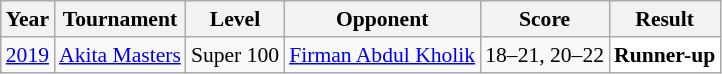<table class="sortable wikitable" style="font-size: 90%;">
<tr>
<th>Year</th>
<th>Tournament</th>
<th>Level</th>
<th>Opponent</th>
<th>Score</th>
<th>Result</th>
</tr>
<tr>
<td align="center"><a href='#'>2019</a></td>
<td align="left"><a href='#'>Akita Masters</a></td>
<td align="left">Super 100</td>
<td align="left"> <a href='#'>Firman Abdul Kholik</a></td>
<td algin="left">18–21, 20–22</td>
<td style="text-align:left; background:white"> <strong>Runner-up</strong></td>
</tr>
</table>
